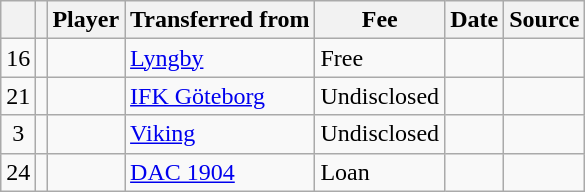<table class="wikitable plainrowheaders sortable">
<tr>
<th></th>
<th></th>
<th scope=col>Player</th>
<th>Transferred from</th>
<th !scope=col; style="width: 65px;">Fee</th>
<th scope=col>Date</th>
<th scope=col>Source</th>
</tr>
<tr>
<td align="center">16</td>
<td align="center"></td>
<td></td>
<td> <a href='#'>Lyngby</a></td>
<td>Free</td>
<td></td>
<td></td>
</tr>
<tr>
<td align="center">21</td>
<td align="center"></td>
<td></td>
<td> <a href='#'>IFK Göteborg</a></td>
<td>Undisclosed</td>
<td></td>
<td></td>
</tr>
<tr>
<td align="center">3</td>
<td align="center"></td>
<td></td>
<td> <a href='#'>Viking</a></td>
<td>Undisclosed</td>
<td></td>
<td></td>
</tr>
<tr>
<td align="center">24</td>
<td align="center"></td>
<td></td>
<td> <a href='#'>DAC 1904</a></td>
<td>Loan</td>
<td></td>
<td></td>
</tr>
</table>
